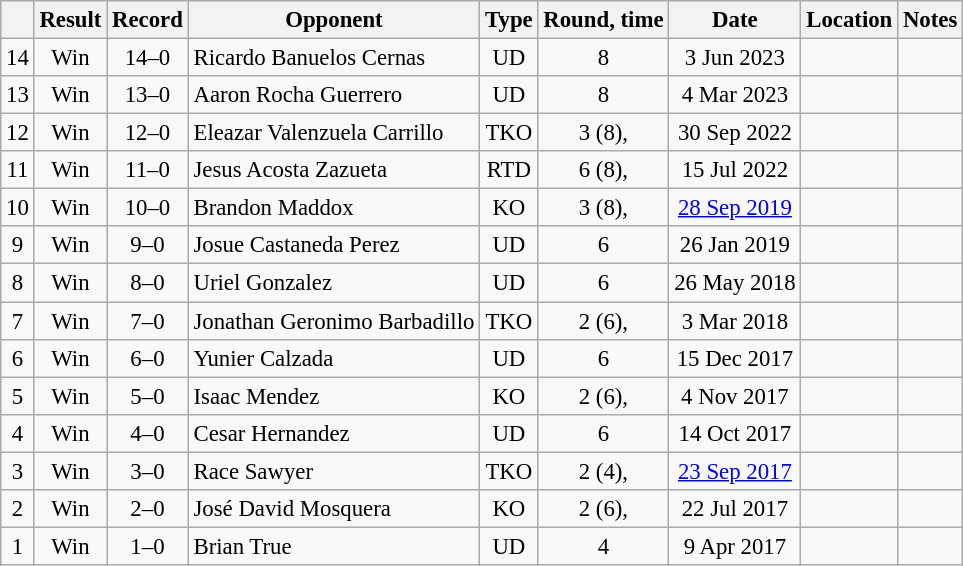<table class="wikitable" style="text-align:center; font-size:95%">
<tr>
<th></th>
<th>Result</th>
<th>Record</th>
<th>Opponent</th>
<th>Type</th>
<th>Round, time</th>
<th>Date</th>
<th>Location</th>
<th>Notes</th>
</tr>
<tr>
<td>14</td>
<td>Win</td>
<td>14–0</td>
<td style="text-align:left;"> Ricardo Banuelos Cernas</td>
<td>UD</td>
<td>8</td>
<td>3 Jun 2023</td>
<td style="text-align:left;"> </td>
<td></td>
</tr>
<tr>
<td>13</td>
<td>Win</td>
<td>13–0</td>
<td style="text-align:left;"> Aaron Rocha Guerrero</td>
<td>UD</td>
<td>8</td>
<td>4 Mar 2023</td>
<td style="text-align:left;"> </td>
<td></td>
</tr>
<tr>
<td>12</td>
<td>Win</td>
<td>12–0</td>
<td style="text-align:left;"> Eleazar Valenzuela Carrillo</td>
<td>TKO</td>
<td>3 (8), </td>
<td>30 Sep 2022</td>
<td style="text-align:left;"> </td>
<td></td>
</tr>
<tr>
<td>11</td>
<td>Win</td>
<td>11–0</td>
<td style="text-align:left;"> Jesus Acosta Zazueta</td>
<td>RTD</td>
<td>6 (8), </td>
<td>15 Jul 2022</td>
<td style="text-align:left;"> </td>
<td></td>
</tr>
<tr>
<td>10</td>
<td>Win</td>
<td>10–0</td>
<td style="text-align:left;"> Brandon Maddox</td>
<td>KO</td>
<td>3 (8), </td>
<td><a href='#'>28 Sep 2019</a></td>
<td style="text-align:left;"> </td>
<td></td>
</tr>
<tr>
<td>9</td>
<td>Win</td>
<td>9–0</td>
<td style="text-align:left;"> Josue Castaneda Perez</td>
<td>UD</td>
<td>6</td>
<td>26 Jan 2019</td>
<td style="text-align:left;"> </td>
<td></td>
</tr>
<tr>
<td>8</td>
<td>Win</td>
<td>8–0</td>
<td style="text-align:left;"> Uriel Gonzalez</td>
<td>UD</td>
<td>6</td>
<td>26 May 2018</td>
<td style="text-align:left;"> </td>
<td></td>
</tr>
<tr>
<td>7</td>
<td>Win</td>
<td>7–0</td>
<td style="text-align:left;"> Jonathan Geronimo Barbadillo</td>
<td>TKO</td>
<td>2 (6), </td>
<td>3 Mar 2018</td>
<td style="text-align:left;"> </td>
<td></td>
</tr>
<tr>
<td>6</td>
<td>Win</td>
<td>6–0</td>
<td style="text-align:left;"> Yunier Calzada</td>
<td>UD</td>
<td>6</td>
<td>15 Dec 2017</td>
<td style="text-align:left;"> </td>
<td></td>
</tr>
<tr>
<td>5</td>
<td>Win</td>
<td>5–0</td>
<td style="text-align:left;"> Isaac Mendez</td>
<td>KO</td>
<td>2 (6), </td>
<td>4 Nov 2017</td>
<td style="text-align:left;"> </td>
<td></td>
</tr>
<tr>
<td>4</td>
<td>Win</td>
<td>4–0</td>
<td style="text-align:left;"> Cesar Hernandez</td>
<td>UD</td>
<td>6</td>
<td>14 Oct 2017</td>
<td style="text-align:left;"> </td>
<td></td>
</tr>
<tr>
<td>3</td>
<td>Win</td>
<td>3–0</td>
<td style="text-align:left;"> Race Sawyer</td>
<td>TKO</td>
<td>2 (4), </td>
<td><a href='#'>23 Sep 2017</a></td>
<td style="text-align:left;"> </td>
<td></td>
</tr>
<tr>
<td>2</td>
<td>Win</td>
<td>2–0</td>
<td style="text-align:left;"> José David Mosquera</td>
<td>KO</td>
<td>2 (6), </td>
<td>22 Jul 2017</td>
<td style="text-align:left;"> </td>
<td></td>
</tr>
<tr>
<td>1</td>
<td>Win</td>
<td>1–0</td>
<td style="text-align:left;"> Brian True</td>
<td>UD</td>
<td>4</td>
<td>9 Apr 2017</td>
<td style="text-align:left;"> </td>
<td></td>
</tr>
</table>
